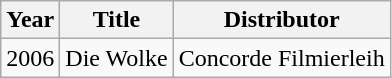<table class="wikitable">
<tr>
<th>Year</th>
<th>Title</th>
<th>Distributor</th>
</tr>
<tr>
<td>2006</td>
<td>Die Wolke</td>
<td>Concorde Filmierleih</td>
</tr>
</table>
